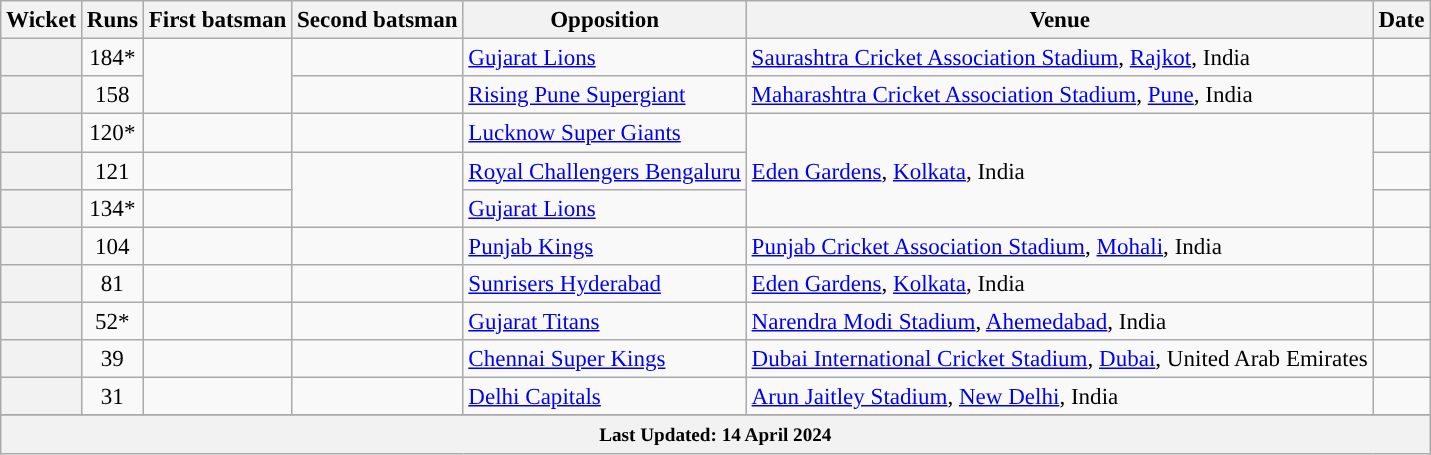<table class="wikitable sortable" style="text-align:left;font-size:96%;">
<tr>
<th>Wicket</th>
<th>Runs</th>
<th>First batsman</th>
<th>Second batsman</th>
<th>Opposition</th>
<th>Venue</th>
<th>Date</th>
</tr>
<tr>
<th scope=row style=text-align:center;></th>
<td scope=row style=text-align:center;>184*</td>
<td rowspan=2></td>
<td></td>
<td><a href='#'>Gujarat Lions</a></td>
<td><a href='#'>Saurashtra Cricket Association Stadium</a>, <a href='#'>Rajkot</a>, India</td>
<td></td>
</tr>
<tr>
<th scope=row style=text-align:center;></th>
<td scope=row style=text-align:center;>158</td>
<td></td>
<td><a href='#'>Rising Pune Supergiant</a></td>
<td><a href='#'>Maharashtra Cricket Association Stadium</a>, <a href='#'>Pune</a>, India</td>
<td></td>
</tr>
<tr>
<th scope=row style=text-align:center;></th>
<td scope=row style=text-align:center;>120*</td>
<td></td>
<td></td>
<td><a href='#'>Lucknow Super Giants</a></td>
<td rowspan=3><a href='#'>Eden Gardens</a>, <a href='#'>Kolkata</a>, India</td>
<td></td>
</tr>
<tr>
<th scope=row style=text-align:center;></th>
<td scope=row style=text-align:center;>121</td>
<td></td>
<td rowspan=2></td>
<td><a href='#'>Royal Challengers Bengaluru</a></td>
<td></td>
</tr>
<tr>
<th scope=row style=text-align:center;></th>
<td scope=row style=text-align:center;>134*</td>
<td></td>
<td><a href='#'>Gujarat Lions</a></td>
<td></td>
</tr>
<tr>
<th scope=row style=text-align:center;></th>
<td scope=row style=text-align:center;>104</td>
<td></td>
<td></td>
<td><a href='#'>Punjab Kings</a></td>
<td><a href='#'>Punjab Cricket Association Stadium</a>, <a href='#'>Mohali</a>, India</td>
<td></td>
</tr>
<tr>
<th scope=row style=text-align:center;></th>
<td scope=row style=text-align:center;>81</td>
<td></td>
<td></td>
<td><a href='#'>Sunrisers Hyderabad</a></td>
<td><a href='#'>Eden Gardens</a>, <a href='#'>Kolkata</a>, India</td>
<td></td>
</tr>
<tr>
<th scope=row style=text-align:center;></th>
<td scope=row style=text-align:center;>52*</td>
<td></td>
<td></td>
<td><a href='#'>Gujarat Titans</a></td>
<td><a href='#'>Narendra Modi Stadium</a>, <a href='#'>Ahemedabad</a>, India</td>
<td></td>
</tr>
<tr>
<th scope=row style=text-align:center;></th>
<td scope=row style=text-align:center;>39</td>
<td></td>
<td></td>
<td><a href='#'>Chennai Super Kings</a></td>
<td><a href='#'>Dubai International Cricket Stadium</a>, <a href='#'>Dubai</a>, United Arab Emirates</td>
<td></td>
</tr>
<tr>
<th scope=row style=text-align:center;></th>
<td scope=row style=text-align:center;>31</td>
<td></td>
<td></td>
<td><a href='#'>Delhi Capitals</a></td>
<td><a href='#'>Arun Jaitley Stadium</a>, <a href='#'>New Delhi</a>, India</td>
<td></td>
</tr>
<tr>
</tr>
<tr class=sortbottom>
<th colspan=7><small>Last Updated: 14 April 2024</small></th>
</tr>
</table>
